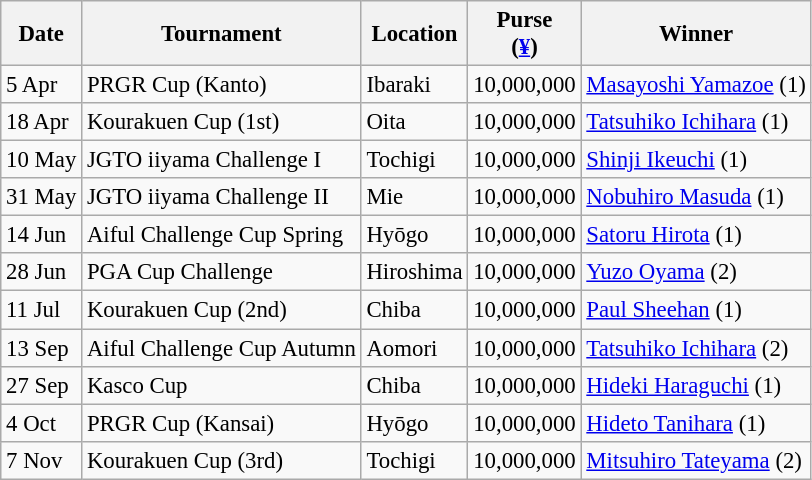<table class="wikitable" style="font-size:95%">
<tr>
<th>Date</th>
<th>Tournament</th>
<th>Location</th>
<th>Purse<br>(<a href='#'>¥</a>)</th>
<th>Winner</th>
</tr>
<tr>
<td>5 Apr</td>
<td>PRGR Cup (Kanto)</td>
<td>Ibaraki</td>
<td align=right>10,000,000</td>
<td> <a href='#'>Masayoshi Yamazoe</a> (1)</td>
</tr>
<tr>
<td>18 Apr</td>
<td>Kourakuen Cup (1st)</td>
<td>Oita</td>
<td align=right>10,000,000</td>
<td> <a href='#'>Tatsuhiko Ichihara</a> (1)</td>
</tr>
<tr>
<td>10 May</td>
<td>JGTO iiyama Challenge I</td>
<td>Tochigi</td>
<td align=right>10,000,000</td>
<td> <a href='#'>Shinji Ikeuchi</a> (1)</td>
</tr>
<tr>
<td>31 May</td>
<td>JGTO iiyama Challenge II</td>
<td>Mie</td>
<td align=right>10,000,000</td>
<td> <a href='#'>Nobuhiro Masuda</a> (1)</td>
</tr>
<tr>
<td>14 Jun</td>
<td>Aiful Challenge Cup Spring</td>
<td>Hyōgo</td>
<td align=right>10,000,000</td>
<td> <a href='#'>Satoru Hirota</a> (1)</td>
</tr>
<tr>
<td>28 Jun</td>
<td>PGA Cup Challenge</td>
<td>Hiroshima</td>
<td align=right>10,000,000</td>
<td> <a href='#'>Yuzo Oyama</a> (2)</td>
</tr>
<tr>
<td>11 Jul</td>
<td>Kourakuen Cup (2nd)</td>
<td>Chiba</td>
<td align=right>10,000,000</td>
<td> <a href='#'>Paul Sheehan</a> (1)</td>
</tr>
<tr>
<td>13 Sep</td>
<td>Aiful Challenge Cup Autumn</td>
<td>Aomori</td>
<td align=right>10,000,000</td>
<td> <a href='#'>Tatsuhiko Ichihara</a> (2)</td>
</tr>
<tr>
<td>27 Sep</td>
<td>Kasco Cup</td>
<td>Chiba</td>
<td align=right>10,000,000</td>
<td> <a href='#'>Hideki Haraguchi</a> (1)</td>
</tr>
<tr>
<td>4 Oct</td>
<td>PRGR Cup (Kansai)</td>
<td>Hyōgo</td>
<td align=right>10,000,000</td>
<td> <a href='#'>Hideto Tanihara</a> (1)</td>
</tr>
<tr>
<td>7 Nov</td>
<td>Kourakuen Cup (3rd)</td>
<td>Tochigi</td>
<td align=right>10,000,000</td>
<td> <a href='#'>Mitsuhiro Tateyama</a> (2)</td>
</tr>
</table>
